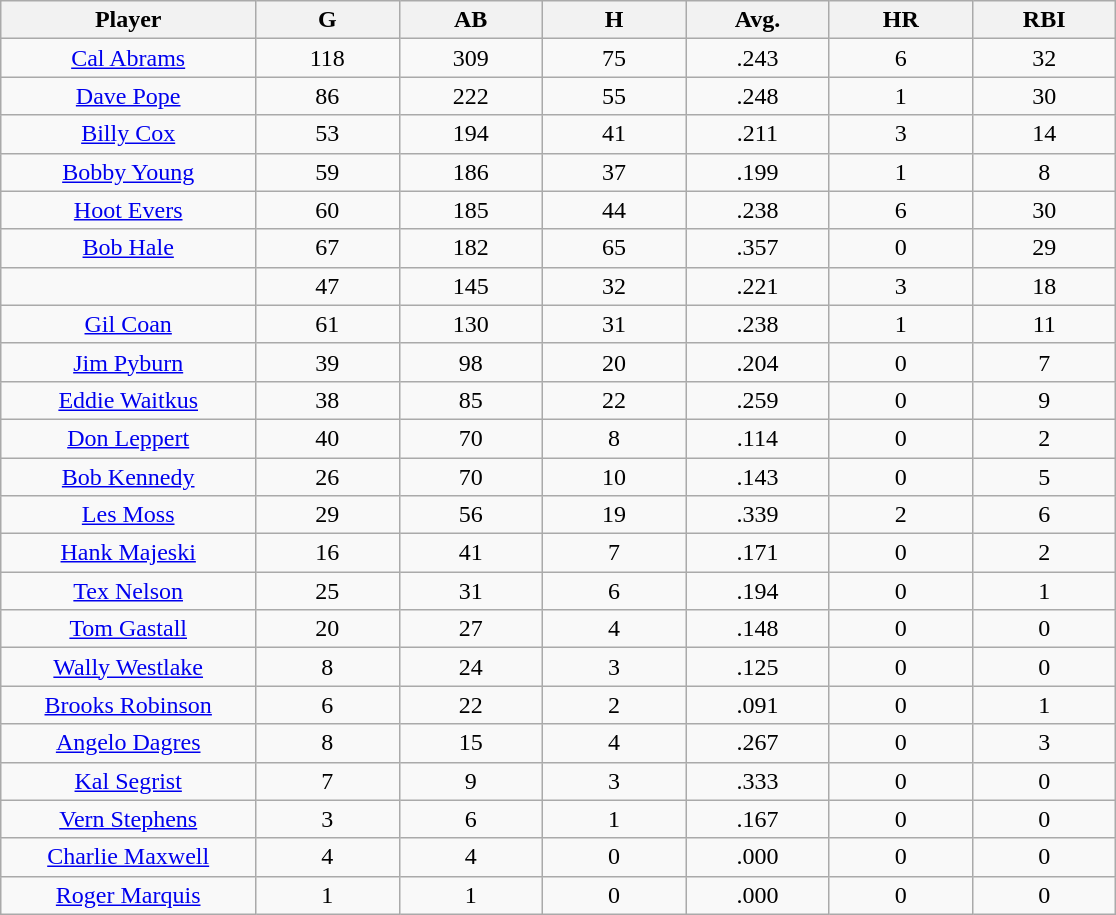<table class="wikitable sortable">
<tr>
<th bgcolor="#DDDDFF" width="16%">Player</th>
<th bgcolor="#DDDDFF" width="9%">G</th>
<th bgcolor="#DDDDFF" width="9%">AB</th>
<th bgcolor="#DDDDFF" width="9%">H</th>
<th bgcolor="#DDDDFF" width="9%">Avg.</th>
<th bgcolor="#DDDDFF" width="9%">HR</th>
<th bgcolor="#DDDDFF" width="9%">RBI</th>
</tr>
<tr align="center">
<td><a href='#'>Cal Abrams</a></td>
<td>118</td>
<td>309</td>
<td>75</td>
<td>.243</td>
<td>6</td>
<td>32</td>
</tr>
<tr align=center>
<td><a href='#'>Dave Pope</a></td>
<td>86</td>
<td>222</td>
<td>55</td>
<td>.248</td>
<td>1</td>
<td>30</td>
</tr>
<tr align=center>
<td><a href='#'>Billy Cox</a></td>
<td>53</td>
<td>194</td>
<td>41</td>
<td>.211</td>
<td>3</td>
<td>14</td>
</tr>
<tr align=center>
<td><a href='#'>Bobby Young</a></td>
<td>59</td>
<td>186</td>
<td>37</td>
<td>.199</td>
<td>1</td>
<td>8</td>
</tr>
<tr align=center>
<td><a href='#'>Hoot Evers</a></td>
<td>60</td>
<td>185</td>
<td>44</td>
<td>.238</td>
<td>6</td>
<td>30</td>
</tr>
<tr align=center>
<td><a href='#'>Bob Hale</a></td>
<td>67</td>
<td>182</td>
<td>65</td>
<td>.357</td>
<td>0</td>
<td>29</td>
</tr>
<tr align=center>
<td></td>
<td>47</td>
<td>145</td>
<td>32</td>
<td>.221</td>
<td>3</td>
<td>18</td>
</tr>
<tr align="center">
<td><a href='#'>Gil Coan</a></td>
<td>61</td>
<td>130</td>
<td>31</td>
<td>.238</td>
<td>1</td>
<td>11</td>
</tr>
<tr align=center>
<td><a href='#'>Jim Pyburn</a></td>
<td>39</td>
<td>98</td>
<td>20</td>
<td>.204</td>
<td>0</td>
<td>7</td>
</tr>
<tr align=center>
<td><a href='#'>Eddie Waitkus</a></td>
<td>38</td>
<td>85</td>
<td>22</td>
<td>.259</td>
<td>0</td>
<td>9</td>
</tr>
<tr align=center>
<td><a href='#'>Don Leppert</a></td>
<td>40</td>
<td>70</td>
<td>8</td>
<td>.114</td>
<td>0</td>
<td>2</td>
</tr>
<tr align=center>
<td><a href='#'>Bob Kennedy</a></td>
<td>26</td>
<td>70</td>
<td>10</td>
<td>.143</td>
<td>0</td>
<td>5</td>
</tr>
<tr align=center>
<td><a href='#'>Les Moss</a></td>
<td>29</td>
<td>56</td>
<td>19</td>
<td>.339</td>
<td>2</td>
<td>6</td>
</tr>
<tr align=center>
<td><a href='#'>Hank Majeski</a></td>
<td>16</td>
<td>41</td>
<td>7</td>
<td>.171</td>
<td>0</td>
<td>2</td>
</tr>
<tr align=center>
<td><a href='#'>Tex Nelson</a></td>
<td>25</td>
<td>31</td>
<td>6</td>
<td>.194</td>
<td>0</td>
<td>1</td>
</tr>
<tr align=center>
<td><a href='#'>Tom Gastall</a></td>
<td>20</td>
<td>27</td>
<td>4</td>
<td>.148</td>
<td>0</td>
<td>0</td>
</tr>
<tr align=center>
<td><a href='#'>Wally Westlake</a></td>
<td>8</td>
<td>24</td>
<td>3</td>
<td>.125</td>
<td>0</td>
<td>0</td>
</tr>
<tr align=center>
<td><a href='#'>Brooks Robinson</a></td>
<td>6</td>
<td>22</td>
<td>2</td>
<td>.091</td>
<td>0</td>
<td>1</td>
</tr>
<tr align=center>
<td><a href='#'>Angelo Dagres</a></td>
<td>8</td>
<td>15</td>
<td>4</td>
<td>.267</td>
<td>0</td>
<td>3</td>
</tr>
<tr align=center>
<td><a href='#'>Kal Segrist</a></td>
<td>7</td>
<td>9</td>
<td>3</td>
<td>.333</td>
<td>0</td>
<td>0</td>
</tr>
<tr align=center>
<td><a href='#'>Vern Stephens</a></td>
<td>3</td>
<td>6</td>
<td>1</td>
<td>.167</td>
<td>0</td>
<td>0</td>
</tr>
<tr align=center>
<td><a href='#'>Charlie Maxwell</a></td>
<td>4</td>
<td>4</td>
<td>0</td>
<td>.000</td>
<td>0</td>
<td>0</td>
</tr>
<tr align=center>
<td><a href='#'>Roger Marquis</a></td>
<td>1</td>
<td>1</td>
<td>0</td>
<td>.000</td>
<td>0</td>
<td>0</td>
</tr>
</table>
